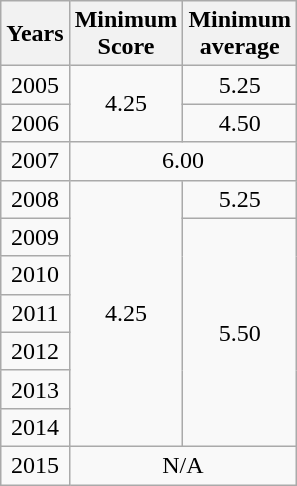<table class="wikitable">
<tr>
<th>Years</th>
<th>Minimum<br>Score</th>
<th>Minimum<br>average</th>
</tr>
<tr>
<td align="center">2005</td>
<td rowspan="2" align="center">4.25</td>
<td align="center">5.25</td>
</tr>
<tr>
<td align="center">2006</td>
<td align="center">4.50</td>
</tr>
<tr>
<td align="center">2007</td>
<td colspan="2" align="center">6.00</td>
</tr>
<tr>
<td align="center">2008</td>
<td rowspan="7" align="center">4.25</td>
<td align="center">5.25</td>
</tr>
<tr>
<td align="center">2009</td>
<td rowspan="6" align="center">5.50</td>
</tr>
<tr>
<td align="center">2010</td>
</tr>
<tr>
<td align="center">2011</td>
</tr>
<tr>
<td align="center">2012</td>
</tr>
<tr>
<td align="center">2013</td>
</tr>
<tr>
<td align="center">2014</td>
</tr>
<tr>
<td align="center">2015</td>
<td colspan="2" align="center">N/A</td>
</tr>
</table>
